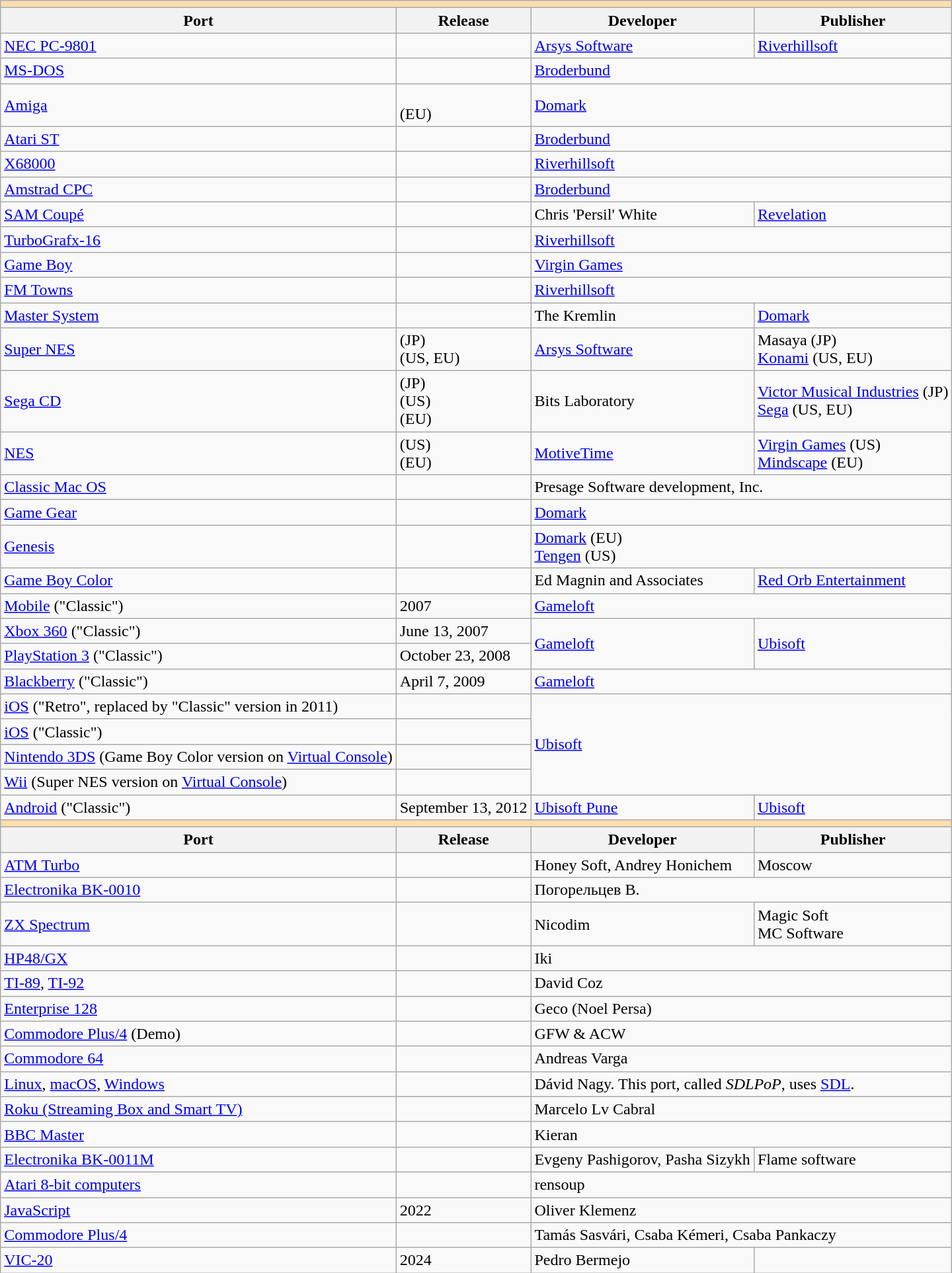<table class="wikitable">
<tr>
<th colspan="4" style="background: #ffdead;"></th>
</tr>
<tr>
<th>Port</th>
<th>Release</th>
<th>Developer</th>
<th>Publisher</th>
</tr>
<tr>
<td><a href='#'>NEC PC-9801</a></td>
<td></td>
<td><a href='#'>Arsys Software</a></td>
<td><a href='#'>Riverhillsoft</a></td>
</tr>
<tr>
<td><a href='#'>MS-DOS</a></td>
<td></td>
<td colspan="2"><a href='#'>Broderbund</a></td>
</tr>
<tr>
<td><a href='#'>Amiga</a></td>
<td><br> (EU)</td>
<td colspan="2"><a href='#'>Domark</a></td>
</tr>
<tr>
<td><a href='#'>Atari ST</a></td>
<td></td>
<td colspan="2"><a href='#'>Broderbund</a></td>
</tr>
<tr>
<td><a href='#'>X68000</a></td>
<td></td>
<td colspan="2"><a href='#'>Riverhillsoft</a></td>
</tr>
<tr>
<td><a href='#'>Amstrad CPC</a></td>
<td></td>
<td colspan="2"><a href='#'>Broderbund</a></td>
</tr>
<tr>
<td><a href='#'>SAM Coupé</a></td>
<td></td>
<td>Chris 'Persil' White</td>
<td><a href='#'>Revelation</a></td>
</tr>
<tr>
<td><a href='#'>TurboGrafx-16</a></td>
<td></td>
<td colspan="2"><a href='#'>Riverhillsoft</a></td>
</tr>
<tr>
<td><a href='#'>Game Boy</a></td>
<td></td>
<td colspan="2"><a href='#'>Virgin Games</a></td>
</tr>
<tr>
<td><a href='#'>FM Towns</a></td>
<td></td>
<td colspan="2"><a href='#'>Riverhillsoft</a></td>
</tr>
<tr>
<td><a href='#'>Master System</a></td>
<td></td>
<td>The Kremlin</td>
<td><a href='#'>Domark</a></td>
</tr>
<tr>
<td><a href='#'>Super NES</a></td>
<td> (JP)<br> (US, EU)</td>
<td><a href='#'>Arsys Software</a></td>
<td>Masaya (JP)<br><a href='#'>Konami</a> (US, EU)</td>
</tr>
<tr>
<td><a href='#'>Sega CD</a></td>
<td> (JP)<br> (US)<br> (EU)</td>
<td>Bits Laboratory</td>
<td><a href='#'>Victor Musical Industries</a> (JP)<br><a href='#'>Sega</a> (US, EU)</td>
</tr>
<tr>
<td><a href='#'>NES</a></td>
<td> (US)<br> (EU)</td>
<td><a href='#'>MotiveTime</a></td>
<td><a href='#'>Virgin Games</a> (US)<br><a href='#'>Mindscape</a> (EU)</td>
</tr>
<tr>
<td><a href='#'>Classic Mac OS</a></td>
<td></td>
<td colspan="2">Presage Software development, Inc.</td>
</tr>
<tr>
<td><a href='#'>Game Gear</a></td>
<td></td>
<td colspan="2"><a href='#'>Domark</a></td>
</tr>
<tr>
<td><a href='#'>Genesis</a></td>
<td></td>
<td colspan="2"><a href='#'>Domark</a> (EU)<br><a href='#'>Tengen</a> (US)</td>
</tr>
<tr>
<td><a href='#'>Game Boy Color</a></td>
<td></td>
<td>Ed Magnin and Associates</td>
<td><a href='#'>Red Orb Entertainment</a></td>
</tr>
<tr>
<td><a href='#'>Mobile</a> ("Classic")</td>
<td>2007</td>
<td colspan="2"><a href='#'>Gameloft</a></td>
</tr>
<tr>
<td><a href='#'>Xbox 360</a> ("Classic")</td>
<td>June 13, 2007</td>
<td rowspan="2"><a href='#'>Gameloft</a></td>
<td rowspan="2"><a href='#'>Ubisoft</a></td>
</tr>
<tr>
<td><a href='#'>PlayStation 3</a> ("Classic")</td>
<td>October 23, 2008</td>
</tr>
<tr>
<td><a href='#'>Blackberry</a> ("Classic")</td>
<td>April 7, 2009</td>
<td colspan="2"><a href='#'>Gameloft</a></td>
</tr>
<tr>
<td><a href='#'>iOS</a> ("Retro", replaced by "Classic" version in 2011)</td>
<td></td>
<td colspan="2" rowspan="4"><a href='#'>Ubisoft</a></td>
</tr>
<tr>
<td><a href='#'>iOS</a> ("Classic")</td>
<td></td>
</tr>
<tr>
<td><a href='#'>Nintendo 3DS</a> (Game Boy Color version on <a href='#'>Virtual Console</a>)</td>
<td></td>
</tr>
<tr>
<td><a href='#'>Wii</a> (Super NES version on <a href='#'>Virtual Console</a>)</td>
<td></td>
</tr>
<tr>
<td><a href='#'>Android</a> ("Classic")</td>
<td>September 13, 2012</td>
<td><a href='#'>Ubisoft Pune</a></td>
<td><a href='#'>Ubisoft</a></td>
</tr>
<tr>
<th colspan="4" style="background: #ffdead;"></th>
</tr>
<tr>
<th>Port</th>
<th>Release</th>
<th>Developer</th>
<th>Publisher</th>
</tr>
<tr>
<td><a href='#'>ATM Turbo</a></td>
<td></td>
<td>Honey Soft, Andrey Honichem</td>
<td>Moscow</td>
</tr>
<tr>
<td><a href='#'>Electronika BK-0010</a></td>
<td></td>
<td colspan="2">Погорельцев В.</td>
</tr>
<tr>
<td><a href='#'>ZX Spectrum</a></td>
<td></td>
<td>Nicodim</td>
<td>Magic Soft  <br> MC Software </td>
</tr>
<tr>
<td><a href='#'>HP48/GX</a></td>
<td></td>
<td colspan="2">Iki</td>
</tr>
<tr>
<td><a href='#'>TI-89</a>, <a href='#'>TI-92</a></td>
<td></td>
<td colspan="2">David Coz</td>
</tr>
<tr>
<td><a href='#'>Enterprise 128</a></td>
<td></td>
<td colspan="2">Geco (Noel Persa)</td>
</tr>
<tr>
<td><a href='#'>Commodore Plus/4</a> (Demo)</td>
<td></td>
<td colspan="2">GFW & ACW</td>
</tr>
<tr>
<td><a href='#'>Commodore 64</a></td>
<td></td>
<td colspan="2">Andreas Varga</td>
</tr>
<tr>
<td><a href='#'>Linux</a>, <a href='#'>macOS</a>, <a href='#'>Windows</a></td>
<td></td>
<td colspan="2">Dávid Nagy. This port, called <em>SDLPoP</em>, uses <a href='#'>SDL</a>.</td>
</tr>
<tr>
<td><a href='#'>Roku (Streaming Box and Smart TV)</a></td>
<td></td>
<td colspan="2">Marcelo Lv Cabral</td>
</tr>
<tr>
<td><a href='#'>BBC Master</a></td>
<td></td>
<td colspan="2">Kieran</td>
</tr>
<tr>
<td><a href='#'>Electronika BK-0011M</a></td>
<td></td>
<td>Evgeny Pashigorov, Pasha Sizykh</td>
<td>Flame software</td>
</tr>
<tr>
<td><a href='#'>Atari 8-bit computers</a></td>
<td></td>
<td colspan="2">rensoup</td>
</tr>
<tr>
<td><a href='#'>JavaScript</a></td>
<td>2022</td>
<td colspan="2">Oliver Klemenz</td>
</tr>
<tr>
<td><a href='#'>Commodore Plus/4</a></td>
<td></td>
<td colspan="2">Tamás Sasvári, Csaba Kémeri, Csaba Pankaczy</td>
</tr>
<tr>
<td><a href='#'>VIC-20</a></td>
<td>2024</td>
<td>Pedro Bermejo</td>
<td></td>
</tr>
</table>
